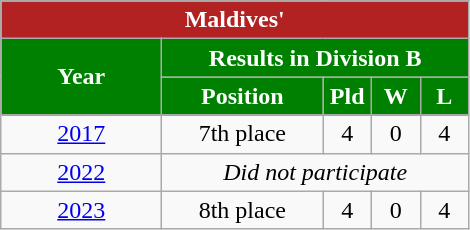<table class="wikitable" style="text-align: center">
<tr>
<th colspan="10" style="background:#B22222; color: #FFFFFF;">Maldives' </th>
</tr>
<tr>
<th style="background:green;color:white;"width="100px" rowspan=2>Year</th>
<th style="background:green;color:white;" colspan=4>Results in Division B</th>
</tr>
<tr>
<th style="background:green;color:white;"width="100px">Position</th>
<th style="background:green;color:white;"width="25px">Pld</th>
<th style="background:green;color:white;"width="25px">W</th>
<th style="background:green;color:white;"width="25px">L</th>
</tr>
<tr>
<td> <a href='#'>2017</a></td>
<td>7th place</td>
<td>4</td>
<td>0</td>
<td>4</td>
</tr>
<tr>
<td> <a href='#'>2022</a></td>
<td colspan=4><em>Did not participate</em></td>
</tr>
<tr>
<td> <a href='#'>2023</a></td>
<td>8th place</td>
<td>4</td>
<td>0</td>
<td>4</td>
</tr>
</table>
